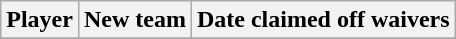<table class="wikitable">
<tr>
<th>Player</th>
<th>New team</th>
<th>Date claimed off waivers</th>
</tr>
<tr>
</tr>
</table>
